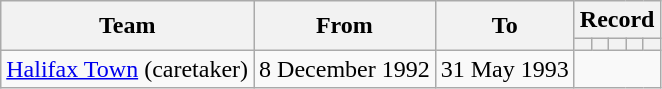<table class=wikitable style="text-align: center">
<tr>
<th rowspan=2>Team</th>
<th rowspan=2>From</th>
<th rowspan=2>To</th>
<th colspan=5>Record</th>
</tr>
<tr>
<th></th>
<th></th>
<th></th>
<th></th>
<th></th>
</tr>
<tr>
<td align=left><a href='#'>Halifax Town</a> (caretaker)</td>
<td align=left>8 December 1992</td>
<td align=left>31 May 1993<br></td>
</tr>
</table>
